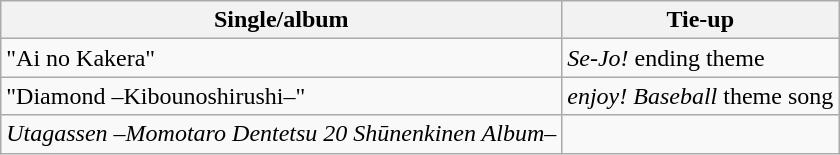<table class="wikitable">
<tr>
<th>Single/album</th>
<th>Tie-up</th>
</tr>
<tr>
<td>"Ai no Kakera"</td>
<td><em>Se-Jo!</em> ending theme</td>
</tr>
<tr>
<td>"Diamond –Kibounoshirushi–"</td>
<td><em>enjoy! Baseball</em> theme song</td>
</tr>
<tr>
<td><em>Utagassen –Momotaro Dentetsu 20 Shūnenkinen Album–</em></td>
</tr>
</table>
